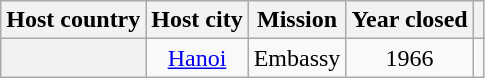<table class="wikitable plainrowheaders" style="text-align:center">
<tr>
<th scope="col">Host country</th>
<th scope="col">Host city</th>
<th scope="col">Mission</th>
<th scope="col">Year closed</th>
<th scope="col"></th>
</tr>
<tr>
<th scope="row"></th>
<td><a href='#'>Hanoi</a></td>
<td>Embassy</td>
<td>1966</td>
<td></td>
</tr>
</table>
